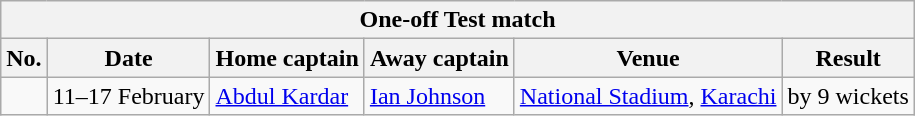<table class="wikitable">
<tr>
<th colspan="9">One-off Test match</th>
</tr>
<tr>
<th>No.</th>
<th>Date</th>
<th>Home captain</th>
<th>Away captain</th>
<th>Venue</th>
<th>Result</th>
</tr>
<tr>
<td></td>
<td>11–17 February</td>
<td><a href='#'>Abdul Kardar</a></td>
<td><a href='#'>Ian Johnson</a></td>
<td><a href='#'>National Stadium</a>, <a href='#'>Karachi</a></td>
<td> by 9 wickets</td>
</tr>
</table>
